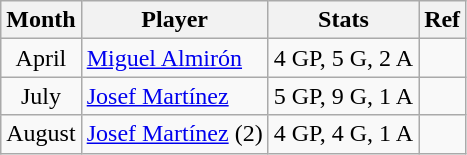<table class="wikitable">
<tr>
<th>Month</th>
<th>Player</th>
<th>Stats</th>
<th>Ref</th>
</tr>
<tr>
<td style="text-align: center;">April</td>
<td> <a href='#'>Miguel Almirón</a></td>
<td>4 GP, 5 G, 2 A</td>
<td style="text-align: center;"></td>
</tr>
<tr>
<td style="text-align: center;">July</td>
<td> <a href='#'>Josef Martínez</a></td>
<td>5 GP, 9 G, 1 A</td>
<td style="text-align: center;"></td>
</tr>
<tr>
<td style="text-align: center;">August</td>
<td> <a href='#'>Josef Martínez</a> (2)</td>
<td>4 GP, 4 G, 1 A</td>
<td style="text-align: center;"></td>
</tr>
</table>
